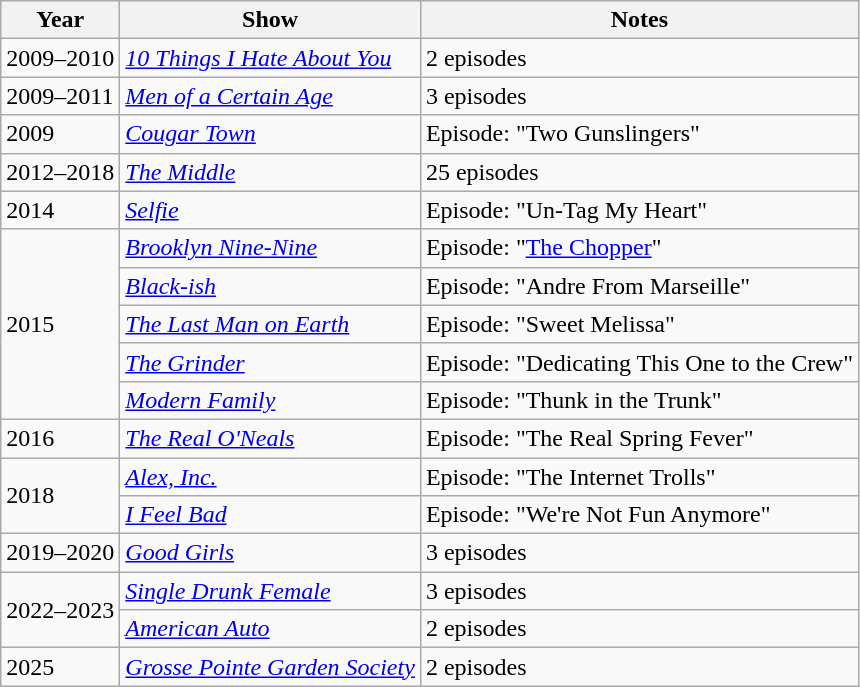<table class="wikitable">
<tr>
<th>Year</th>
<th>Show</th>
<th>Notes</th>
</tr>
<tr>
<td>2009–2010</td>
<td><em><a href='#'>10 Things I Hate About You</a></em></td>
<td>2 episodes</td>
</tr>
<tr>
<td>2009–2011</td>
<td><em><a href='#'>Men of a Certain Age</a></em></td>
<td>3 episodes</td>
</tr>
<tr>
<td>2009</td>
<td><em><a href='#'>Cougar Town</a></em></td>
<td>Episode: "Two Gunslingers"</td>
</tr>
<tr>
<td>2012–2018</td>
<td><em><a href='#'>The Middle</a></em></td>
<td>25 episodes</td>
</tr>
<tr>
<td>2014</td>
<td><em><a href='#'>Selfie</a></em></td>
<td>Episode: "Un-Tag My Heart"</td>
</tr>
<tr>
<td rowspan="5">2015</td>
<td><em><a href='#'>Brooklyn Nine-Nine</a></em></td>
<td>Episode: "<a href='#'>The Chopper</a>"</td>
</tr>
<tr>
<td><em><a href='#'>Black-ish</a></em></td>
<td>Episode: "Andre From Marseille"</td>
</tr>
<tr>
<td><em><a href='#'>The Last Man on Earth</a></em></td>
<td>Episode: "Sweet Melissa"</td>
</tr>
<tr>
<td><em><a href='#'>The Grinder</a></em></td>
<td>Episode: "Dedicating This One to the Crew"</td>
</tr>
<tr>
<td><em><a href='#'>Modern Family</a></em></td>
<td>Episode: "Thunk in the Trunk"</td>
</tr>
<tr>
<td>2016</td>
<td><em><a href='#'>The Real O'Neals</a></em></td>
<td>Episode: "The Real Spring Fever"</td>
</tr>
<tr>
<td rowspan="2">2018</td>
<td><em><a href='#'>Alex, Inc.</a></em></td>
<td>Episode: "The Internet Trolls"</td>
</tr>
<tr>
<td><em><a href='#'>I Feel Bad</a></em></td>
<td>Episode: "We're Not Fun Anymore"</td>
</tr>
<tr>
<td>2019–2020</td>
<td><em><a href='#'>Good Girls</a></em></td>
<td>3 episodes</td>
</tr>
<tr>
<td rowspan="2">2022–2023</td>
<td><em><a href='#'>Single Drunk Female</a></em></td>
<td>3 episodes</td>
</tr>
<tr>
<td><em><a href='#'>American Auto</a></em></td>
<td>2 episodes</td>
</tr>
<tr>
<td>2025</td>
<td><em><a href='#'>Grosse Pointe Garden Society</a></em></td>
<td>2 episodes</td>
</tr>
</table>
